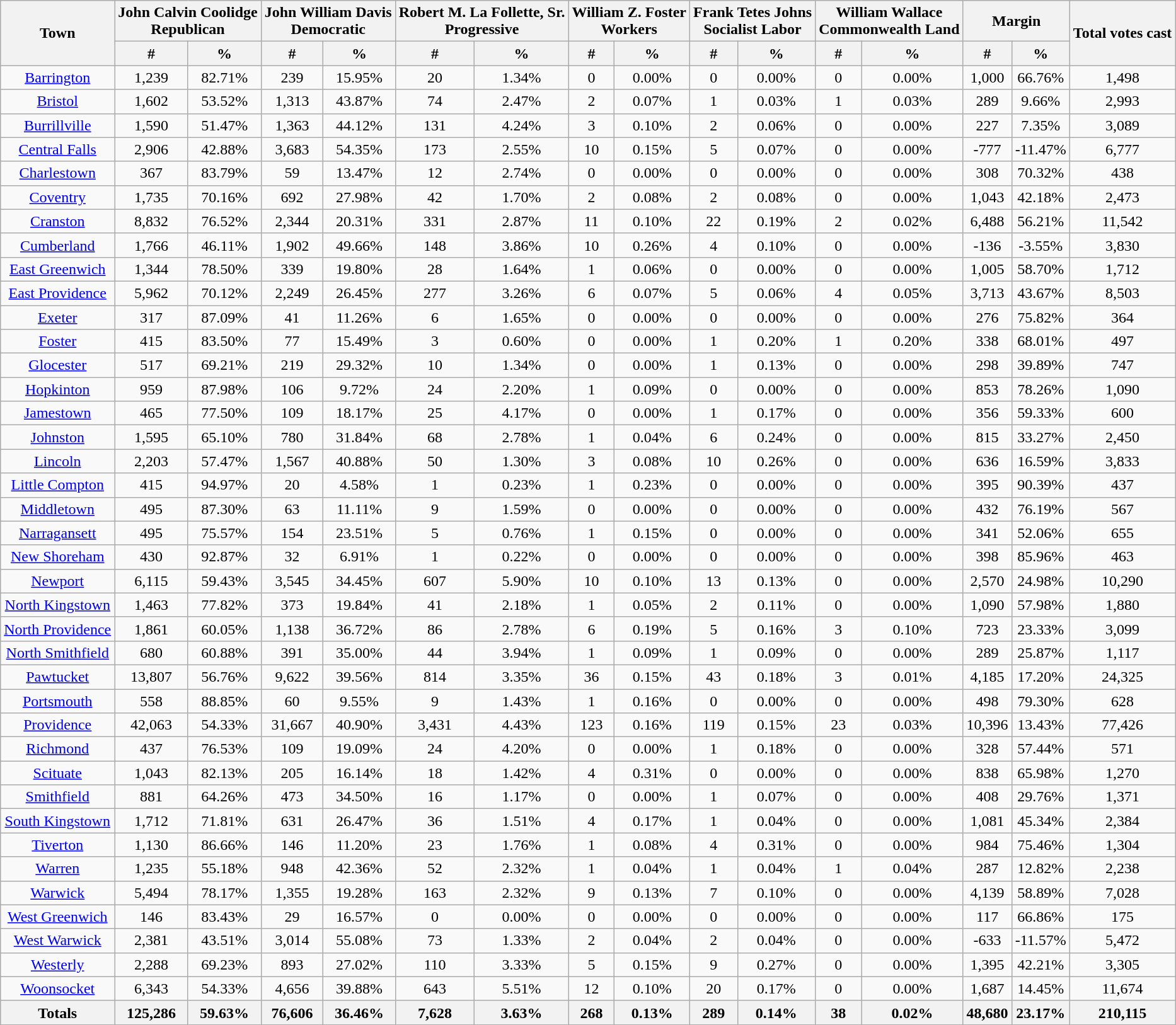<table class="wikitable sortable" style="text-align:center">
<tr>
<th rowspan="2">Town</th>
<th colspan="2">John Calvin Coolidge<br>Republican</th>
<th colspan="2">John William Davis<br> Democratic</th>
<th colspan="2">Robert M. La Follette, Sr.<br>Progressive</th>
<th colspan="2">William Z. Foster<br>Workers</th>
<th colspan="2">Frank Tetes Johns<br>Socialist Labor</th>
<th colspan="2">William Wallace<br>Commonwealth Land</th>
<th colspan="2">Margin</th>
<th rowspan="2" data-sort-type="number">Total votes cast</th>
</tr>
<tr>
<th data-sort-type="number">#</th>
<th data-sort-type="number">%</th>
<th data-sort-type="number">#</th>
<th data-sort-type="number">%</th>
<th data-sort-type="number">#</th>
<th data-sort-type="number">%</th>
<th data-sort-type="number">#</th>
<th data-sort-type="number">%</th>
<th data-sort-type="number">#</th>
<th data-sort-type="number">%</th>
<th data-sort-type="number">#</th>
<th data-sort-type="number">%</th>
<th data-sort-type="number">#</th>
<th data-sort-type="number">%</th>
</tr>
<tr style="text-align:center;">
<td><a href='#'>Barrington</a></td>
<td>1,239</td>
<td>82.71%</td>
<td>239</td>
<td>15.95%</td>
<td>20</td>
<td>1.34%</td>
<td>0</td>
<td>0.00%</td>
<td>0</td>
<td>0.00%</td>
<td>0</td>
<td>0.00%</td>
<td>1,000</td>
<td>66.76%</td>
<td>1,498</td>
</tr>
<tr style="text-align:center;">
<td><a href='#'>Bristol</a></td>
<td>1,602</td>
<td>53.52%</td>
<td>1,313</td>
<td>43.87%</td>
<td>74</td>
<td>2.47%</td>
<td>2</td>
<td>0.07%</td>
<td>1</td>
<td>0.03%</td>
<td>1</td>
<td>0.03%</td>
<td>289</td>
<td>9.66%</td>
<td>2,993</td>
</tr>
<tr style="text-align:center;">
<td><a href='#'>Burrillville</a></td>
<td>1,590</td>
<td>51.47%</td>
<td>1,363</td>
<td>44.12%</td>
<td>131</td>
<td>4.24%</td>
<td>3</td>
<td>0.10%</td>
<td>2</td>
<td>0.06%</td>
<td>0</td>
<td>0.00%</td>
<td>227</td>
<td>7.35%</td>
<td>3,089</td>
</tr>
<tr style="text-align:center;">
<td><a href='#'>Central Falls</a></td>
<td>2,906</td>
<td>42.88%</td>
<td>3,683</td>
<td>54.35%</td>
<td>173</td>
<td>2.55%</td>
<td>10</td>
<td>0.15%</td>
<td>5</td>
<td>0.07%</td>
<td>0</td>
<td>0.00%</td>
<td>-777</td>
<td>-11.47%</td>
<td>6,777</td>
</tr>
<tr style="text-align:center;">
<td><a href='#'>Charlestown</a></td>
<td>367</td>
<td>83.79%</td>
<td>59</td>
<td>13.47%</td>
<td>12</td>
<td>2.74%</td>
<td>0</td>
<td>0.00%</td>
<td>0</td>
<td>0.00%</td>
<td>0</td>
<td>0.00%</td>
<td>308</td>
<td>70.32%</td>
<td>438</td>
</tr>
<tr style="text-align:center;">
<td><a href='#'>Coventry</a></td>
<td>1,735</td>
<td>70.16%</td>
<td>692</td>
<td>27.98%</td>
<td>42</td>
<td>1.70%</td>
<td>2</td>
<td>0.08%</td>
<td>2</td>
<td>0.08%</td>
<td>0</td>
<td>0.00%</td>
<td>1,043</td>
<td>42.18%</td>
<td>2,473</td>
</tr>
<tr style="text-align:center;">
<td><a href='#'>Cranston</a></td>
<td>8,832</td>
<td>76.52%</td>
<td>2,344</td>
<td>20.31%</td>
<td>331</td>
<td>2.87%</td>
<td>11</td>
<td>0.10%</td>
<td>22</td>
<td>0.19%</td>
<td>2</td>
<td>0.02%</td>
<td>6,488</td>
<td>56.21%</td>
<td>11,542</td>
</tr>
<tr style="text-align:center;">
<td><a href='#'>Cumberland</a></td>
<td>1,766</td>
<td>46.11%</td>
<td>1,902</td>
<td>49.66%</td>
<td>148</td>
<td>3.86%</td>
<td>10</td>
<td>0.26%</td>
<td>4</td>
<td>0.10%</td>
<td>0</td>
<td>0.00%</td>
<td>-136</td>
<td>-3.55%</td>
<td>3,830</td>
</tr>
<tr style="text-align:center;">
<td><a href='#'>East Greenwich</a></td>
<td>1,344</td>
<td>78.50%</td>
<td>339</td>
<td>19.80%</td>
<td>28</td>
<td>1.64%</td>
<td>1</td>
<td>0.06%</td>
<td>0</td>
<td>0.00%</td>
<td>0</td>
<td>0.00%</td>
<td>1,005</td>
<td>58.70%</td>
<td>1,712</td>
</tr>
<tr style="text-align:center;">
<td><a href='#'>East Providence</a></td>
<td>5,962</td>
<td>70.12%</td>
<td>2,249</td>
<td>26.45%</td>
<td>277</td>
<td>3.26%</td>
<td>6</td>
<td>0.07%</td>
<td>5</td>
<td>0.06%</td>
<td>4</td>
<td>0.05%</td>
<td>3,713</td>
<td>43.67%</td>
<td>8,503</td>
</tr>
<tr style="text-align:center;">
<td><a href='#'>Exeter</a></td>
<td>317</td>
<td>87.09%</td>
<td>41</td>
<td>11.26%</td>
<td>6</td>
<td>1.65%</td>
<td>0</td>
<td>0.00%</td>
<td>0</td>
<td>0.00%</td>
<td>0</td>
<td>0.00%</td>
<td>276</td>
<td>75.82%</td>
<td>364</td>
</tr>
<tr style="text-align:center;">
<td><a href='#'>Foster</a></td>
<td>415</td>
<td>83.50%</td>
<td>77</td>
<td>15.49%</td>
<td>3</td>
<td>0.60%</td>
<td>0</td>
<td>0.00%</td>
<td>1</td>
<td>0.20%</td>
<td>1</td>
<td>0.20%</td>
<td>338</td>
<td>68.01%</td>
<td>497</td>
</tr>
<tr style="text-align:center;">
<td><a href='#'>Glocester</a></td>
<td>517</td>
<td>69.21%</td>
<td>219</td>
<td>29.32%</td>
<td>10</td>
<td>1.34%</td>
<td>0</td>
<td>0.00%</td>
<td>1</td>
<td>0.13%</td>
<td>0</td>
<td>0.00%</td>
<td>298</td>
<td>39.89%</td>
<td>747</td>
</tr>
<tr style="text-align:center;">
<td><a href='#'>Hopkinton</a></td>
<td>959</td>
<td>87.98%</td>
<td>106</td>
<td>9.72%</td>
<td>24</td>
<td>2.20%</td>
<td>1</td>
<td>0.09%</td>
<td>0</td>
<td>0.00%</td>
<td>0</td>
<td>0.00%</td>
<td>853</td>
<td>78.26%</td>
<td>1,090</td>
</tr>
<tr style="text-align:center;">
<td><a href='#'>Jamestown</a></td>
<td>465</td>
<td>77.50%</td>
<td>109</td>
<td>18.17%</td>
<td>25</td>
<td>4.17%</td>
<td>0</td>
<td>0.00%</td>
<td>1</td>
<td>0.17%</td>
<td>0</td>
<td>0.00%</td>
<td>356</td>
<td>59.33%</td>
<td>600</td>
</tr>
<tr style="text-align:center;">
<td><a href='#'>Johnston</a></td>
<td>1,595</td>
<td>65.10%</td>
<td>780</td>
<td>31.84%</td>
<td>68</td>
<td>2.78%</td>
<td>1</td>
<td>0.04%</td>
<td>6</td>
<td>0.24%</td>
<td>0</td>
<td>0.00%</td>
<td>815</td>
<td>33.27%</td>
<td>2,450</td>
</tr>
<tr style="text-align:center;">
<td><a href='#'>Lincoln</a></td>
<td>2,203</td>
<td>57.47%</td>
<td>1,567</td>
<td>40.88%</td>
<td>50</td>
<td>1.30%</td>
<td>3</td>
<td>0.08%</td>
<td>10</td>
<td>0.26%</td>
<td>0</td>
<td>0.00%</td>
<td>636</td>
<td>16.59%</td>
<td>3,833</td>
</tr>
<tr style="text-align:center;">
<td><a href='#'>Little Compton</a></td>
<td>415</td>
<td>94.97%</td>
<td>20</td>
<td>4.58%</td>
<td>1</td>
<td>0.23%</td>
<td>1</td>
<td>0.23%</td>
<td>0</td>
<td>0.00%</td>
<td>0</td>
<td>0.00%</td>
<td>395</td>
<td>90.39%</td>
<td>437</td>
</tr>
<tr style="text-align:center;">
<td><a href='#'>Middletown</a></td>
<td>495</td>
<td>87.30%</td>
<td>63</td>
<td>11.11%</td>
<td>9</td>
<td>1.59%</td>
<td>0</td>
<td>0.00%</td>
<td>0</td>
<td>0.00%</td>
<td>0</td>
<td>0.00%</td>
<td>432</td>
<td>76.19%</td>
<td>567</td>
</tr>
<tr style="text-align:center;">
<td><a href='#'>Narragansett</a></td>
<td>495</td>
<td>75.57%</td>
<td>154</td>
<td>23.51%</td>
<td>5</td>
<td>0.76%</td>
<td>1</td>
<td>0.15%</td>
<td>0</td>
<td>0.00%</td>
<td>0</td>
<td>0.00%</td>
<td>341</td>
<td>52.06%</td>
<td>655</td>
</tr>
<tr style="text-align:center;">
<td><a href='#'>New Shoreham</a></td>
<td>430</td>
<td>92.87%</td>
<td>32</td>
<td>6.91%</td>
<td>1</td>
<td>0.22%</td>
<td>0</td>
<td>0.00%</td>
<td>0</td>
<td>0.00%</td>
<td>0</td>
<td>0.00%</td>
<td>398</td>
<td>85.96%</td>
<td>463</td>
</tr>
<tr style="text-align:center;">
<td><a href='#'>Newport</a></td>
<td>6,115</td>
<td>59.43%</td>
<td>3,545</td>
<td>34.45%</td>
<td>607</td>
<td>5.90%</td>
<td>10</td>
<td>0.10%</td>
<td>13</td>
<td>0.13%</td>
<td>0</td>
<td>0.00%</td>
<td>2,570</td>
<td>24.98%</td>
<td>10,290</td>
</tr>
<tr style="text-align:center;">
<td><a href='#'>North Kingstown</a></td>
<td>1,463</td>
<td>77.82%</td>
<td>373</td>
<td>19.84%</td>
<td>41</td>
<td>2.18%</td>
<td>1</td>
<td>0.05%</td>
<td>2</td>
<td>0.11%</td>
<td>0</td>
<td>0.00%</td>
<td>1,090</td>
<td>57.98%</td>
<td>1,880</td>
</tr>
<tr style="text-align:center;">
<td><a href='#'>North Providence</a></td>
<td>1,861</td>
<td>60.05%</td>
<td>1,138</td>
<td>36.72%</td>
<td>86</td>
<td>2.78%</td>
<td>6</td>
<td>0.19%</td>
<td>5</td>
<td>0.16%</td>
<td>3</td>
<td>0.10%</td>
<td>723</td>
<td>23.33%</td>
<td>3,099</td>
</tr>
<tr style="text-align:center;">
<td><a href='#'>North Smithfield</a></td>
<td>680</td>
<td>60.88%</td>
<td>391</td>
<td>35.00%</td>
<td>44</td>
<td>3.94%</td>
<td>1</td>
<td>0.09%</td>
<td>1</td>
<td>0.09%</td>
<td>0</td>
<td>0.00%</td>
<td>289</td>
<td>25.87%</td>
<td>1,117</td>
</tr>
<tr style="text-align:center;">
<td><a href='#'>Pawtucket</a></td>
<td>13,807</td>
<td>56.76%</td>
<td>9,622</td>
<td>39.56%</td>
<td>814</td>
<td>3.35%</td>
<td>36</td>
<td>0.15%</td>
<td>43</td>
<td>0.18%</td>
<td>3</td>
<td>0.01%</td>
<td>4,185</td>
<td>17.20%</td>
<td>24,325</td>
</tr>
<tr style="text-align:center;">
<td><a href='#'>Portsmouth</a></td>
<td>558</td>
<td>88.85%</td>
<td>60</td>
<td>9.55%</td>
<td>9</td>
<td>1.43%</td>
<td>1</td>
<td>0.16%</td>
<td>0</td>
<td>0.00%</td>
<td>0</td>
<td>0.00%</td>
<td>498</td>
<td>79.30%</td>
<td>628</td>
</tr>
<tr style="text-align:center;">
<td><a href='#'>Providence</a></td>
<td>42,063</td>
<td>54.33%</td>
<td>31,667</td>
<td>40.90%</td>
<td>3,431</td>
<td>4.43%</td>
<td>123</td>
<td>0.16%</td>
<td>119</td>
<td>0.15%</td>
<td>23</td>
<td>0.03%</td>
<td>10,396</td>
<td>13.43%</td>
<td>77,426</td>
</tr>
<tr style="text-align:center;">
<td><a href='#'>Richmond</a></td>
<td>437</td>
<td>76.53%</td>
<td>109</td>
<td>19.09%</td>
<td>24</td>
<td>4.20%</td>
<td>0</td>
<td>0.00%</td>
<td>1</td>
<td>0.18%</td>
<td>0</td>
<td>0.00%</td>
<td>328</td>
<td>57.44%</td>
<td>571</td>
</tr>
<tr style="text-align:center;">
<td><a href='#'>Scituate</a></td>
<td>1,043</td>
<td>82.13%</td>
<td>205</td>
<td>16.14%</td>
<td>18</td>
<td>1.42%</td>
<td>4</td>
<td>0.31%</td>
<td>0</td>
<td>0.00%</td>
<td>0</td>
<td>0.00%</td>
<td>838</td>
<td>65.98%</td>
<td>1,270</td>
</tr>
<tr style="text-align:center;">
<td><a href='#'>Smithfield</a></td>
<td>881</td>
<td>64.26%</td>
<td>473</td>
<td>34.50%</td>
<td>16</td>
<td>1.17%</td>
<td>0</td>
<td>0.00%</td>
<td>1</td>
<td>0.07%</td>
<td>0</td>
<td>0.00%</td>
<td>408</td>
<td>29.76%</td>
<td>1,371</td>
</tr>
<tr style="text-align:center;">
<td><a href='#'>South Kingstown</a></td>
<td>1,712</td>
<td>71.81%</td>
<td>631</td>
<td>26.47%</td>
<td>36</td>
<td>1.51%</td>
<td>4</td>
<td>0.17%</td>
<td>1</td>
<td>0.04%</td>
<td>0</td>
<td>0.00%</td>
<td>1,081</td>
<td>45.34%</td>
<td>2,384</td>
</tr>
<tr style="text-align:center;">
<td><a href='#'>Tiverton</a></td>
<td>1,130</td>
<td>86.66%</td>
<td>146</td>
<td>11.20%</td>
<td>23</td>
<td>1.76%</td>
<td>1</td>
<td>0.08%</td>
<td>4</td>
<td>0.31%</td>
<td>0</td>
<td>0.00%</td>
<td>984</td>
<td>75.46%</td>
<td>1,304</td>
</tr>
<tr style="text-align:center;">
<td><a href='#'>Warren</a></td>
<td>1,235</td>
<td>55.18%</td>
<td>948</td>
<td>42.36%</td>
<td>52</td>
<td>2.32%</td>
<td>1</td>
<td>0.04%</td>
<td>1</td>
<td>0.04%</td>
<td>1</td>
<td>0.04%</td>
<td>287</td>
<td>12.82%</td>
<td>2,238</td>
</tr>
<tr style="text-align:center;">
<td><a href='#'>Warwick</a></td>
<td>5,494</td>
<td>78.17%</td>
<td>1,355</td>
<td>19.28%</td>
<td>163</td>
<td>2.32%</td>
<td>9</td>
<td>0.13%</td>
<td>7</td>
<td>0.10%</td>
<td>0</td>
<td>0.00%</td>
<td>4,139</td>
<td>58.89%</td>
<td>7,028</td>
</tr>
<tr style="text-align:center;">
<td><a href='#'>West Greenwich</a></td>
<td>146</td>
<td>83.43%</td>
<td>29</td>
<td>16.57%</td>
<td>0</td>
<td>0.00%</td>
<td>0</td>
<td>0.00%</td>
<td>0</td>
<td>0.00%</td>
<td>0</td>
<td>0.00%</td>
<td>117</td>
<td>66.86%</td>
<td>175</td>
</tr>
<tr style="text-align:center;">
<td><a href='#'>West Warwick</a></td>
<td>2,381</td>
<td>43.51%</td>
<td>3,014</td>
<td>55.08%</td>
<td>73</td>
<td>1.33%</td>
<td>2</td>
<td>0.04%</td>
<td>2</td>
<td>0.04%</td>
<td>0</td>
<td>0.00%</td>
<td>-633</td>
<td>-11.57%</td>
<td>5,472</td>
</tr>
<tr style="text-align:center;">
<td><a href='#'>Westerly</a></td>
<td>2,288</td>
<td>69.23%</td>
<td>893</td>
<td>27.02%</td>
<td>110</td>
<td>3.33%</td>
<td>5</td>
<td>0.15%</td>
<td>9</td>
<td>0.27%</td>
<td>0</td>
<td>0.00%</td>
<td>1,395</td>
<td>42.21%</td>
<td>3,305</td>
</tr>
<tr style="text-align:center;">
<td><a href='#'>Woonsocket</a></td>
<td>6,343</td>
<td>54.33%</td>
<td>4,656</td>
<td>39.88%</td>
<td>643</td>
<td>5.51%</td>
<td>12</td>
<td>0.10%</td>
<td>20</td>
<td>0.17%</td>
<td>0</td>
<td>0.00%</td>
<td>1,687</td>
<td>14.45%</td>
<td>11,674</td>
</tr>
<tr style="text-align:center;">
<th>Totals</th>
<th>125,286</th>
<th>59.63%</th>
<th>76,606</th>
<th>36.46%</th>
<th>7,628</th>
<th>3.63%</th>
<th>268</th>
<th>0.13%</th>
<th>289</th>
<th>0.14%</th>
<th>38</th>
<th>0.02%</th>
<th>48,680</th>
<th>23.17%</th>
<th>210,115</th>
</tr>
</table>
